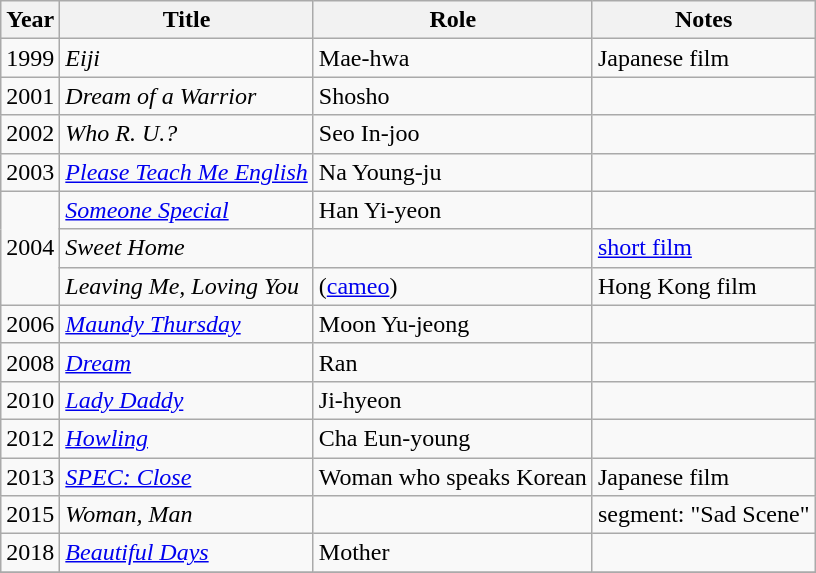<table class="wikitable sortable">
<tr>
<th>Year</th>
<th>Title</th>
<th>Role</th>
<th class="unsortable">Notes</th>
</tr>
<tr>
<td>1999</td>
<td><em>Eiji</em></td>
<td>Mae-hwa</td>
<td>Japanese film</td>
</tr>
<tr>
<td>2001</td>
<td><em>Dream of a Warrior</em></td>
<td>Shosho</td>
<td></td>
</tr>
<tr>
<td>2002</td>
<td><em>Who R. U.?</em></td>
<td>Seo In-joo</td>
<td></td>
</tr>
<tr>
<td>2003</td>
<td><em><a href='#'>Please Teach Me English</a></em></td>
<td>Na Young-ju</td>
<td></td>
</tr>
<tr>
<td rowspan=3>2004</td>
<td><em><a href='#'>Someone Special</a></em></td>
<td>Han Yi-yeon</td>
<td></td>
</tr>
<tr>
<td><em>Sweet Home</em></td>
<td></td>
<td><a href='#'>short film</a></td>
</tr>
<tr>
<td><em>Leaving Me, Loving You</em></td>
<td>(<a href='#'>cameo</a>)</td>
<td>Hong Kong film</td>
</tr>
<tr>
<td>2006</td>
<td><em><a href='#'>Maundy Thursday</a></em></td>
<td>Moon Yu-jeong</td>
<td></td>
</tr>
<tr>
<td>2008</td>
<td><em><a href='#'>Dream</a></em></td>
<td>Ran</td>
<td></td>
</tr>
<tr>
<td>2010</td>
<td><em><a href='#'>Lady Daddy</a></em></td>
<td>Ji-hyeon</td>
<td></td>
</tr>
<tr>
<td>2012</td>
<td><em><a href='#'>Howling</a></em></td>
<td>Cha Eun-young</td>
<td></td>
</tr>
<tr>
<td>2013</td>
<td><em><a href='#'>SPEC: Close</a></em></td>
<td>Woman who speaks Korean</td>
<td>Japanese film</td>
</tr>
<tr>
<td>2015</td>
<td><em>Woman, Man</em></td>
<td></td>
<td>segment: "Sad Scene"</td>
</tr>
<tr>
<td>2018</td>
<td><em><a href='#'>Beautiful Days</a></em></td>
<td>Mother</td>
<td></td>
</tr>
<tr>
</tr>
</table>
